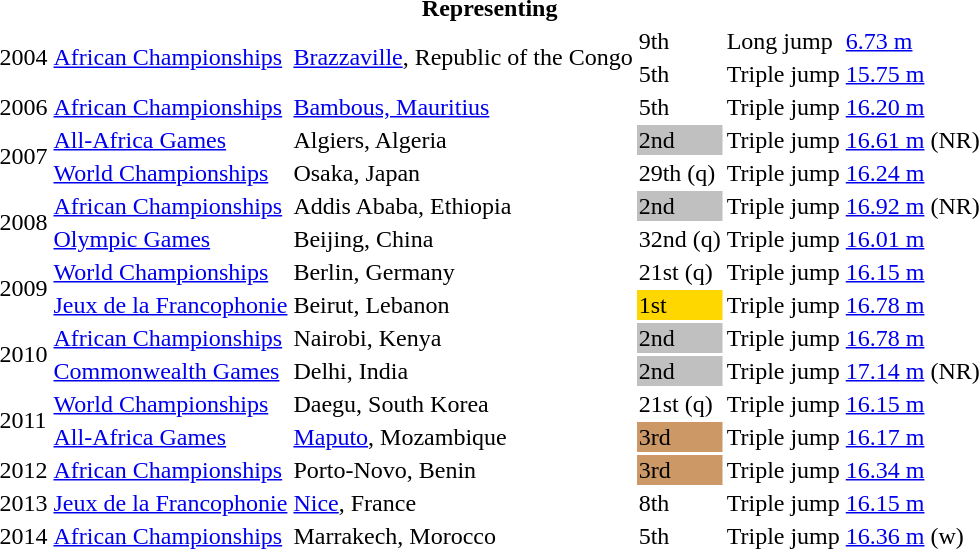<table>
<tr>
<th colspan="6">Representing </th>
</tr>
<tr>
<td rowspan=2>2004</td>
<td rowspan=2><a href='#'>African Championships</a></td>
<td rowspan=2><a href='#'>Brazzaville</a>, Republic of the Congo</td>
<td>9th</td>
<td>Long jump</td>
<td><a href='#'>6.73 m</a></td>
</tr>
<tr>
<td>5th</td>
<td>Triple jump</td>
<td><a href='#'>15.75 m</a></td>
</tr>
<tr>
<td>2006</td>
<td><a href='#'>African Championships</a></td>
<td><a href='#'>Bambous, Mauritius</a></td>
<td>5th</td>
<td>Triple jump</td>
<td><a href='#'>16.20 m</a></td>
</tr>
<tr>
<td rowspan=2>2007</td>
<td><a href='#'>All-Africa Games</a></td>
<td>Algiers, Algeria</td>
<td bgcolor=silver>2nd</td>
<td>Triple jump</td>
<td><a href='#'>16.61 m</a> (NR)</td>
</tr>
<tr>
<td><a href='#'>World Championships</a></td>
<td>Osaka, Japan</td>
<td>29th (q)</td>
<td>Triple jump</td>
<td><a href='#'>16.24 m</a></td>
</tr>
<tr>
<td rowspan=2>2008</td>
<td><a href='#'>African Championships</a></td>
<td>Addis Ababa, Ethiopia</td>
<td bgcolor=silver>2nd</td>
<td>Triple jump</td>
<td><a href='#'>16.92 m</a> (NR)</td>
</tr>
<tr>
<td><a href='#'>Olympic Games</a></td>
<td>Beijing, China</td>
<td>32nd (q)</td>
<td>Triple jump</td>
<td><a href='#'>16.01 m</a></td>
</tr>
<tr>
<td rowspan=2>2009</td>
<td><a href='#'>World Championships</a></td>
<td>Berlin, Germany</td>
<td>21st (q)</td>
<td>Triple jump</td>
<td><a href='#'>16.15 m</a></td>
</tr>
<tr>
<td><a href='#'>Jeux de la Francophonie</a></td>
<td>Beirut, Lebanon</td>
<td bgcolor=gold>1st</td>
<td>Triple jump</td>
<td><a href='#'>16.78 m</a></td>
</tr>
<tr>
<td rowspan=2>2010</td>
<td><a href='#'>African Championships</a></td>
<td>Nairobi, Kenya</td>
<td bgcolor=silver>2nd</td>
<td>Triple jump</td>
<td><a href='#'>16.78 m</a></td>
</tr>
<tr>
<td><a href='#'>Commonwealth Games</a></td>
<td>Delhi, India</td>
<td bgcolor=silver>2nd</td>
<td>Triple jump</td>
<td><a href='#'>17.14 m</a> (NR)</td>
</tr>
<tr>
<td rowspan=2>2011</td>
<td><a href='#'>World Championships</a></td>
<td>Daegu, South Korea</td>
<td>21st (q)</td>
<td>Triple jump</td>
<td><a href='#'>16.15 m</a></td>
</tr>
<tr>
<td><a href='#'>All-Africa Games</a></td>
<td><a href='#'>Maputo</a>, Mozambique</td>
<td bgcolor=cc9966>3rd</td>
<td>Triple jump</td>
<td><a href='#'>16.17 m</a></td>
</tr>
<tr>
<td>2012</td>
<td><a href='#'>African Championships</a></td>
<td>Porto-Novo, Benin</td>
<td bgcolor=cc9966>3rd</td>
<td>Triple jump</td>
<td><a href='#'>16.34 m</a></td>
</tr>
<tr>
<td>2013</td>
<td><a href='#'>Jeux de la Francophonie</a></td>
<td><a href='#'>Nice</a>, France</td>
<td>8th</td>
<td>Triple jump</td>
<td><a href='#'>16.15 m</a></td>
</tr>
<tr>
<td>2014</td>
<td><a href='#'>African Championships</a></td>
<td>Marrakech, Morocco</td>
<td>5th</td>
<td>Triple jump</td>
<td><a href='#'>16.36 m</a> (w)</td>
</tr>
</table>
